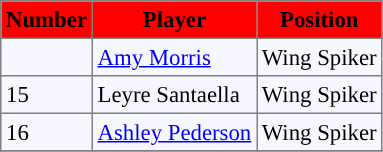<table bgcolor="#f7f8ff" cellpadding="3" cellspacing="0" border="1" style="font-size: 95%; border: gray solid 1px; border-collapse: collapse;">
<tr bgcolor="#ff0000">
<td align=center><strong>Number</strong></td>
<td align=center><strong>Player</strong></td>
<td align=center><strong>Position</strong></td>
</tr>
<tr align="left">
<td></td>
<td> <a href='#'>Amy Morris</a></td>
<td>Wing Spiker</td>
</tr>
<tr align="left">
<td>15</td>
<td> Leyre Santaella</td>
<td>Wing Spiker</td>
</tr>
<tr align="left">
<td>16</td>
<td> <a href='#'>Ashley Pederson</a></td>
<td>Wing Spiker</td>
</tr>
<tr align=left>
</tr>
</table>
